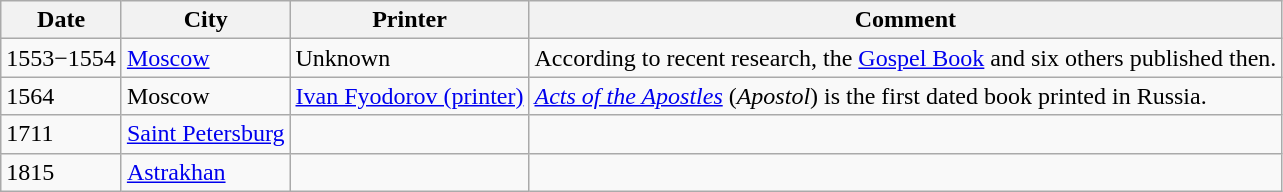<table class="wikitable">
<tr>
<th>Date</th>
<th>City</th>
<th>Printer</th>
<th>Comment</th>
</tr>
<tr>
<td>1553−1554</td>
<td><a href='#'>Moscow</a></td>
<td>Unknown</td>
<td>According to recent research, the <a href='#'>Gospel Book</a> and six others published then.</td>
</tr>
<tr>
<td>1564</td>
<td>Moscow</td>
<td><a href='#'>Ivan Fyodorov (printer)</a></td>
<td><em><a href='#'>Acts of the Apostles</a></em> (<em>Apostol</em>) is the first dated book printed in Russia.</td>
</tr>
<tr>
<td>1711</td>
<td><a href='#'>Saint Petersburg</a></td>
<td></td>
<td></td>
</tr>
<tr>
<td>1815</td>
<td><a href='#'>Astrakhan</a></td>
<td></td>
<td></td>
</tr>
</table>
